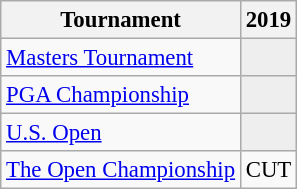<table class="wikitable" style="font-size:95%;text-align:center;">
<tr>
<th>Tournament</th>
<th>2019</th>
</tr>
<tr>
<td align=left><a href='#'>Masters Tournament</a></td>
<td style= "background:#eeeeee;"></td>
</tr>
<tr>
<td align=left><a href='#'>PGA Championship</a></td>
<td style= "background:#eeeeee;"></td>
</tr>
<tr>
<td align=left><a href='#'>U.S. Open</a></td>
<td style="background:#eeeeee;"></td>
</tr>
<tr>
<td align=left><a href='#'>The Open Championship</a></td>
<td>CUT</td>
</tr>
</table>
